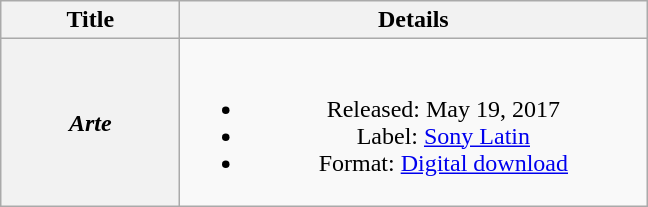<table class="wikitable plainrowheaders" style="text-align:center;">
<tr>
<th scope="col" style="width:7em;">Title</th>
<th scope="col" style="width:19em;">Details</th>
</tr>
<tr>
<th scope="row"><em>Arte</em></th>
<td><br><ul><li>Released: May 19, 2017</li><li>Label: <a href='#'>Sony Latin</a></li><li>Format: <a href='#'>Digital download</a></li></ul></td>
</tr>
</table>
